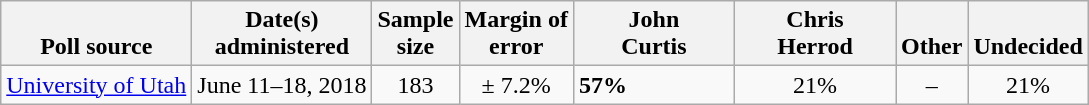<table class="wikitable">
<tr valign= bottom>
<th>Poll source</th>
<th>Date(s)<br>administered</th>
<th>Sample<br>size</th>
<th>Margin of<br>error</th>
<th style="width:100px;">John<br>Curtis</th>
<th style="width:100px;">Chris<br>Herrod</th>
<th style="width:40px;">Other</th>
<th style="width:40px;">Undecided</th>
</tr>
<tr>
<td><a href='#'>University of Utah</a></td>
<td align=center>June 11–18, 2018</td>
<td align=center>183</td>
<td align=center>± 7.2%</td>
<td><strong>57%</strong></td>
<td align=center>21%</td>
<td align=center>–</td>
<td align=center>21%</td>
</tr>
</table>
